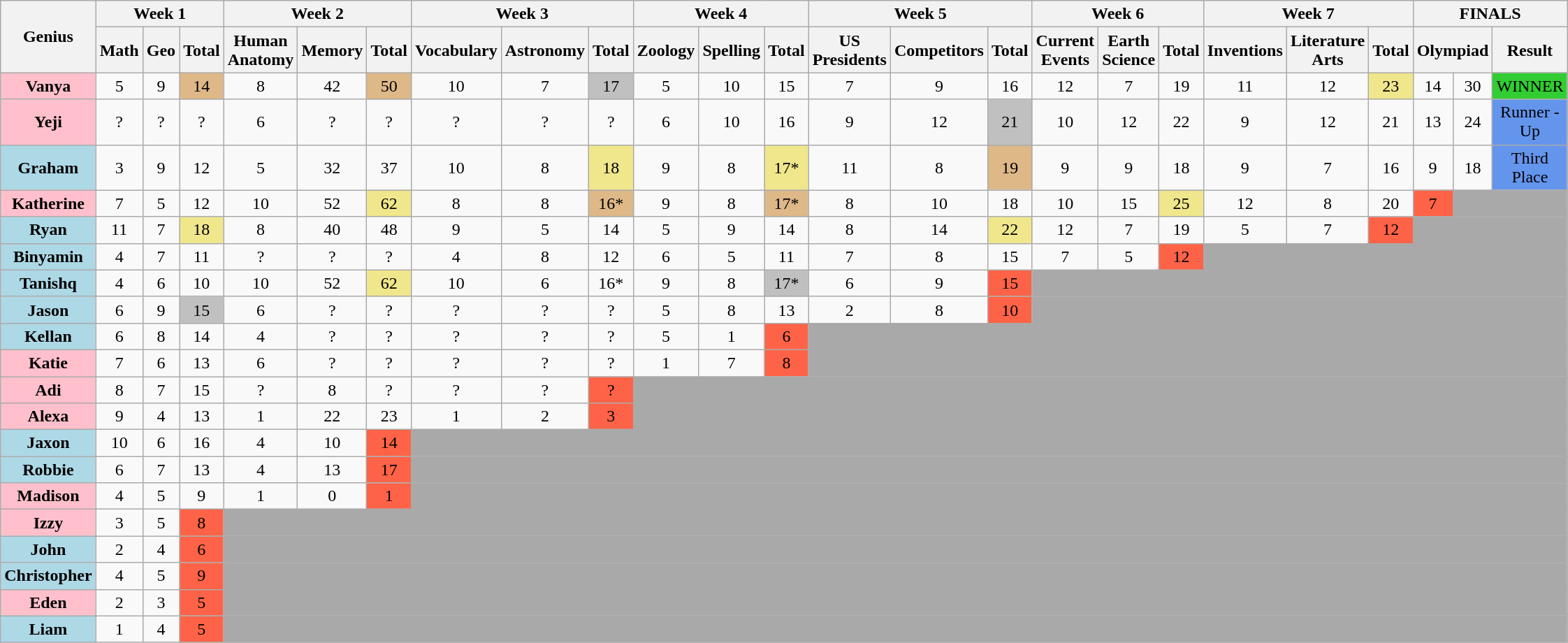<table class="wikitable" style="text-align:center">
<tr>
<th rowspan="2">Genius</th>
<th colspan="3">Week 1</th>
<th colspan="3">Week 2</th>
<th colspan="3">Week 3</th>
<th colspan="3">Week 4</th>
<th colspan="3">Week 5</th>
<th colspan="3">Week 6</th>
<th colspan="3">Week 7</th>
<th colspan="3">FINALS</th>
</tr>
<tr>
<th>Math</th>
<th>Geo</th>
<th>Total</th>
<th>Human<br>Anatomy</th>
<th>Memory</th>
<th>Total</th>
<th>Vocabulary</th>
<th>Astronomy</th>
<th>Total</th>
<th>Zoology</th>
<th>Spelling</th>
<th>Total</th>
<th>US<br>Presidents</th>
<th>Competitors</th>
<th>Total</th>
<th>Current Events</th>
<th>Earth<br>Science</th>
<th>Total</th>
<th>Inventions</th>
<th>Literature Arts</th>
<th>Total</th>
<th colspan="2">Olympiad</th>
<th>Result</th>
</tr>
<tr 6>
<td style="background:pink"><strong>Vanya </strong></td>
<td>5</td>
<td>9</td>
<td style="background:burlywood;">14</td>
<td>8</td>
<td>42</td>
<td style="background:burlywood;">50</td>
<td>10</td>
<td>7</td>
<td style="background:silver;">17</td>
<td>5</td>
<td>10</td>
<td>15</td>
<td>7</td>
<td>9</td>
<td>16</td>
<td>12</td>
<td>7</td>
<td>19</td>
<td>11</td>
<td>12</td>
<td style="background:khaki;">23</td>
<td>14</td>
<td>30</td>
<td style="background:limegreen;">WINNER</td>
</tr>
<tr>
<td style="background:pink"><strong>Yeji</strong></td>
<td>?</td>
<td>?</td>
<td>?</td>
<td>6</td>
<td>?</td>
<td>?</td>
<td>?</td>
<td>?</td>
<td>?</td>
<td>6</td>
<td>10</td>
<td>16</td>
<td>9</td>
<td>12</td>
<td style="background:silver;">21</td>
<td>10</td>
<td>12</td>
<td>22</td>
<td>9</td>
<td>12</td>
<td>21</td>
<td>13</td>
<td>24</td>
<td style="background:cornflowerblue;">Runner - Up</td>
</tr>
<tr>
<td style="background:lightblue"><strong>Graham</strong></td>
<td>3</td>
<td>9</td>
<td>12</td>
<td>5</td>
<td>32</td>
<td>37</td>
<td>10</td>
<td>8</td>
<td style="background:khaki;">18</td>
<td>9</td>
<td>8</td>
<td style="background:khaki;">17*</td>
<td>11</td>
<td>8</td>
<td style="background:burlywood;">19</td>
<td>9</td>
<td>9</td>
<td>18</td>
<td>9</td>
<td>7</td>
<td>16</td>
<td>9</td>
<td>18</td>
<td style="background:cornflowerblue;">Third Place</td>
</tr>
<tr>
<td style="background:pink"><strong>Katherine</strong></td>
<td>7</td>
<td>5</td>
<td>12</td>
<td>10</td>
<td>52</td>
<td style="background:khaki;">62</td>
<td>8</td>
<td>8</td>
<td style="background:burlywood;">16*</td>
<td>9</td>
<td>8</td>
<td style="background:burlywood;">17*</td>
<td>8</td>
<td>10</td>
<td>18</td>
<td>10</td>
<td>15</td>
<td style="background:khaki;">25</td>
<td>12</td>
<td>8</td>
<td>20</td>
<td style="background:tomato;">7</td>
<td colspan="2" style="background:darkgrey;"></td>
</tr>
<tr>
<td style="background:lightblue"><strong>Ryan </strong></td>
<td>11</td>
<td>7</td>
<td style="background:khaki;">18</td>
<td>8</td>
<td>40</td>
<td>48</td>
<td>9</td>
<td>5</td>
<td>14</td>
<td>5</td>
<td>9</td>
<td>14</td>
<td>8</td>
<td>14</td>
<td style="background:khaki;">22</td>
<td>12</td>
<td>7</td>
<td>19</td>
<td>5</td>
<td>7</td>
<td style="background:tomato;">12</td>
<td colspan="3" style="background:darkgrey;"></td>
</tr>
<tr>
<td style="background:lightblue"><strong>Binyamin</strong></td>
<td>4</td>
<td>7</td>
<td>11</td>
<td>?</td>
<td>?</td>
<td>?</td>
<td>4</td>
<td>8</td>
<td>12</td>
<td>6</td>
<td>5</td>
<td>11</td>
<td>7</td>
<td>8</td>
<td>15</td>
<td>7</td>
<td>5</td>
<td style="background:tomato;">12</td>
<td colspan="6" style="background:darkgrey;"></td>
</tr>
<tr>
<td style="background:lightblue"><strong>Tanishq</strong></td>
<td>4</td>
<td>6</td>
<td>10</td>
<td>10</td>
<td>52</td>
<td style="background:khaki;">62</td>
<td>10</td>
<td>6</td>
<td>16*</td>
<td>9</td>
<td>8</td>
<td style="background:silver;">17*</td>
<td>6</td>
<td>9</td>
<td style="background:tomato;">15</td>
<td colspan="9" style="background:darkgrey;"></td>
</tr>
<tr>
<td style="background:lightblue"><strong>Jason</strong></td>
<td>6</td>
<td>9</td>
<td style="background:silver;">15</td>
<td>6</td>
<td>?</td>
<td>?</td>
<td>?</td>
<td>?</td>
<td>?</td>
<td>5</td>
<td>8</td>
<td>13</td>
<td>2</td>
<td>8</td>
<td style="background:tomato;">10</td>
<td colspan="9" style="background:darkgrey;"></td>
</tr>
<tr>
<td style="background:lightblue"><strong>Kellan</strong></td>
<td>6</td>
<td>8</td>
<td>14</td>
<td>4</td>
<td>?</td>
<td>?</td>
<td>?</td>
<td>?</td>
<td>?</td>
<td>5</td>
<td>1</td>
<td style="background:tomato;">6</td>
<td colspan="12" style="background:darkgrey;"></td>
</tr>
<tr>
<td style="background:pink"><strong>Katie</strong></td>
<td>7</td>
<td>6</td>
<td>13</td>
<td>6</td>
<td>?</td>
<td>?</td>
<td>?</td>
<td>?</td>
<td>?</td>
<td>1</td>
<td>7</td>
<td style="background:tomato;">8</td>
<td colspan="12" style="background:darkgrey;"></td>
</tr>
<tr>
<td style="background:pink"><strong>Adi</strong></td>
<td>8</td>
<td>7</td>
<td>15</td>
<td>?</td>
<td>8</td>
<td>?</td>
<td>?</td>
<td>?</td>
<td style="background:tomato;">?</td>
<td colspan="15" style="background:darkgrey;"></td>
</tr>
<tr>
<td style="background:pink"><strong>Alexa</strong></td>
<td>9</td>
<td>4</td>
<td>13</td>
<td>1</td>
<td>22</td>
<td>23</td>
<td>1</td>
<td>2</td>
<td style="background:tomato;">3</td>
<td colspan="15" style="background:darkgrey;"></td>
</tr>
<tr>
<td style="background:lightblue"><strong>Jaxon</strong></td>
<td>10</td>
<td>6</td>
<td>16</td>
<td>4</td>
<td>10</td>
<td style="background:tomato;">14</td>
<td colspan="18" style="background:darkgrey;"></td>
</tr>
<tr>
<td style="background:lightblue"><strong>Robbie</strong></td>
<td>6</td>
<td>7</td>
<td>13</td>
<td>4</td>
<td>13</td>
<td style="background:tomato;">17</td>
<td colspan="18" style="background:darkgrey;"></td>
</tr>
<tr>
<td style="background:pink"><strong>Madison</strong></td>
<td>4</td>
<td>5</td>
<td>9</td>
<td>1</td>
<td>0</td>
<td style="background:tomato;">1</td>
<td colspan="18" style="background:darkgrey;"></td>
</tr>
<tr>
<td style="background:pink"><strong>Izzy</strong></td>
<td>3</td>
<td>5</td>
<td style="background:tomato;">8</td>
<td colspan="21" style="background:darkgrey;"></td>
</tr>
<tr>
<td style="background:lightblue"><strong>John</strong></td>
<td>2</td>
<td>4</td>
<td style="background:tomato;">6</td>
<td colspan="21" style="background:darkgrey;"></td>
</tr>
<tr>
<td style="background:lightblue"><strong>Christopher</strong></td>
<td>4</td>
<td>5</td>
<td style="background:tomato;">9</td>
<td colspan="21" style="background:darkgrey;"></td>
</tr>
<tr>
<td style="background:pink"><strong>Eden</strong></td>
<td>2</td>
<td>3</td>
<td style="background:tomato;">5</td>
<td colspan="21" style="background:darkgrey;"></td>
</tr>
<tr>
<td style="background:lightblue"><strong>Liam</strong></td>
<td>1</td>
<td>4</td>
<td style="background:tomato;">5</td>
<td colspan="21" style="background:darkgrey;"></td>
</tr>
</table>
